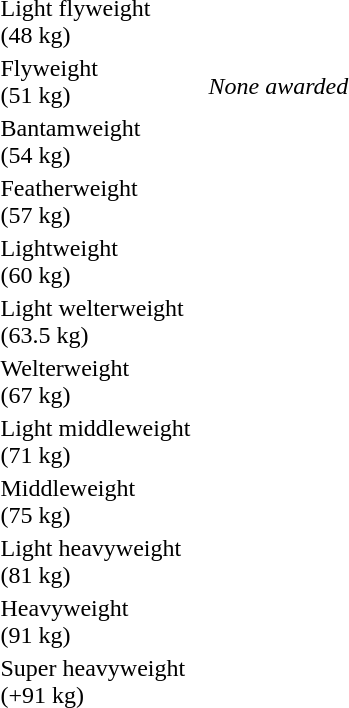<table>
<tr>
<td rowspan=2>Light flyweight<br>(48 kg)</td>
<td rowspan=2></td>
<td rowspan=2></td>
<td></td>
</tr>
<tr>
<td></td>
</tr>
<tr>
<td rowspan=2>Flyweight<br>(51 kg)</td>
<td rowspan=2></td>
<td rowspan=2></td>
<td></td>
</tr>
<tr>
<td><em>None awarded</em></td>
</tr>
<tr>
<td rowspan=2>Bantamweight<br>(54 kg)</td>
<td rowspan=2></td>
<td rowspan=2></td>
<td></td>
</tr>
<tr>
<td></td>
</tr>
<tr>
<td rowspan=2>Featherweight<br>(57 kg)</td>
<td rowspan=2></td>
<td rowspan=2></td>
<td></td>
</tr>
<tr>
<td></td>
</tr>
<tr>
<td rowspan=2>Lightweight<br>(60 kg)</td>
<td rowspan=2></td>
<td rowspan=2></td>
<td></td>
</tr>
<tr>
<td></td>
</tr>
<tr>
<td rowspan=2>Light welterweight<br>(63.5 kg)</td>
<td rowspan=2></td>
<td rowspan=2></td>
<td></td>
</tr>
<tr>
<td></td>
</tr>
<tr>
<td rowspan=2>Welterweight<br>(67 kg)</td>
<td rowspan=2></td>
<td rowspan=2></td>
<td></td>
</tr>
<tr>
<td></td>
</tr>
<tr>
<td rowspan=2>Light middleweight<br>(71 kg)</td>
<td rowspan=2></td>
<td rowspan=2></td>
<td></td>
</tr>
<tr>
<td></td>
</tr>
<tr>
<td rowspan=2>Middleweight<br>(75 kg)</td>
<td rowspan=2></td>
<td rowspan=2></td>
<td></td>
</tr>
<tr>
<td></td>
</tr>
<tr>
<td rowspan=2>Light heavyweight<br>(81 kg)</td>
<td rowspan=2></td>
<td rowspan=2></td>
<td></td>
</tr>
<tr>
<td></td>
</tr>
<tr>
<td rowspan=2>Heavyweight<br>(91 kg)</td>
<td rowspan=2></td>
<td rowspan=2></td>
<td></td>
</tr>
<tr>
<td></td>
</tr>
<tr>
<td rowspan=2>Super heavyweight<br>(+91 kg)</td>
<td rowspan=2></td>
<td rowspan=2></td>
<td></td>
</tr>
<tr>
<td></td>
</tr>
</table>
